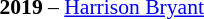<table cellpadding="3" style="font-size:.9em">
<tr>
</tr>
<tr>
</tr>
<tr style="vertical-align:top;">
<td><strong>2019</strong> – <a href='#'>Harrison Bryant</a></td>
</tr>
<tr>
</tr>
</table>
